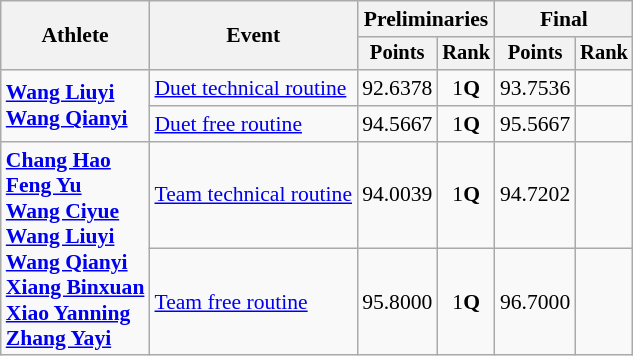<table class="wikitable" style="font-size:90%">
<tr>
<th rowspan="2">Athlete</th>
<th rowspan="2">Event</th>
<th colspan="2">Preliminaries</th>
<th colspan="2">Final</th>
</tr>
<tr style="font-size:95%">
<th>Points</th>
<th>Rank</th>
<th>Points</th>
<th>Rank</th>
</tr>
<tr align="center">
<td align="left" rowspan="2"><strong><a href='#'>Wang Liuyi</a><br><a href='#'>Wang Qianyi</a></strong></td>
<td align="left"><a href='#'>Duet technical routine</a></td>
<td>92.6378</td>
<td>1<strong>Q</strong></td>
<td>93.7536</td>
<td></td>
</tr>
<tr align="center">
<td align="left"><a href='#'>Duet free routine</a></td>
<td>94.5667</td>
<td>1<strong>Q</strong></td>
<td>95.5667</td>
<td></td>
</tr>
<tr align="center">
<td align="left" rowspan="2"><strong><a href='#'>Chang Hao</a><br><a href='#'>Feng Yu</a><br><a href='#'>Wang Ciyue</a><br><a href='#'>Wang Liuyi</a><br><a href='#'>Wang Qianyi</a><br><a href='#'>Xiang Binxuan</a><br><a href='#'>Xiao Yanning</a><br><a href='#'>Zhang Yayi</a></strong></td>
<td align="left"><a href='#'>Team technical routine</a></td>
<td>94.0039</td>
<td>1<strong>Q</strong></td>
<td>94.7202</td>
<td></td>
</tr>
<tr align="center">
<td align="left"><a href='#'>Team free routine</a></td>
<td>95.8000</td>
<td>1<strong>Q</strong></td>
<td>96.7000</td>
<td></td>
</tr>
</table>
